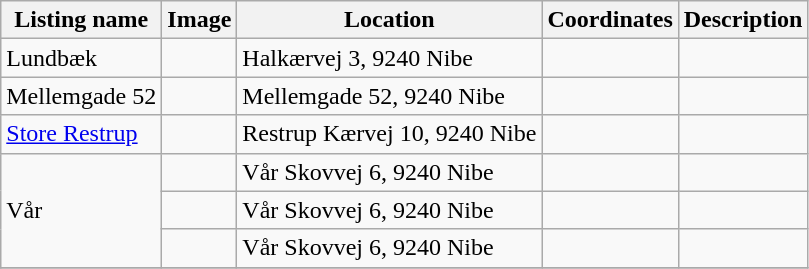<table class="wikitable sortable">
<tr>
<th>Listing name</th>
<th>Image</th>
<th>Location</th>
<th>Coordinates</th>
<th>Description</th>
</tr>
<tr>
<td>Lundbæk</td>
<td></td>
<td>Halkærvej 3, 9240 Nibe</td>
<td></td>
<td></td>
</tr>
<tr>
<td>Mellemgade 52</td>
<td></td>
<td>Mellemgade 52, 9240 Nibe</td>
<td></td>
<td></td>
</tr>
<tr>
<td><a href='#'>Store Restrup</a></td>
<td></td>
<td>Restrup Kærvej 10, 9240 Nibe</td>
<td></td>
<td></td>
</tr>
<tr>
<td rowspan="3">Vår</td>
<td></td>
<td>Vår Skovvej 6, 9240 Nibe</td>
<td></td>
<td></td>
</tr>
<tr>
<td></td>
<td>Vår Skovvej 6, 9240 Nibe</td>
<td></td>
<td></td>
</tr>
<tr>
<td></td>
<td>Vår Skovvej 6, 9240 Nibe</td>
<td></td>
<td></td>
</tr>
<tr>
</tr>
</table>
